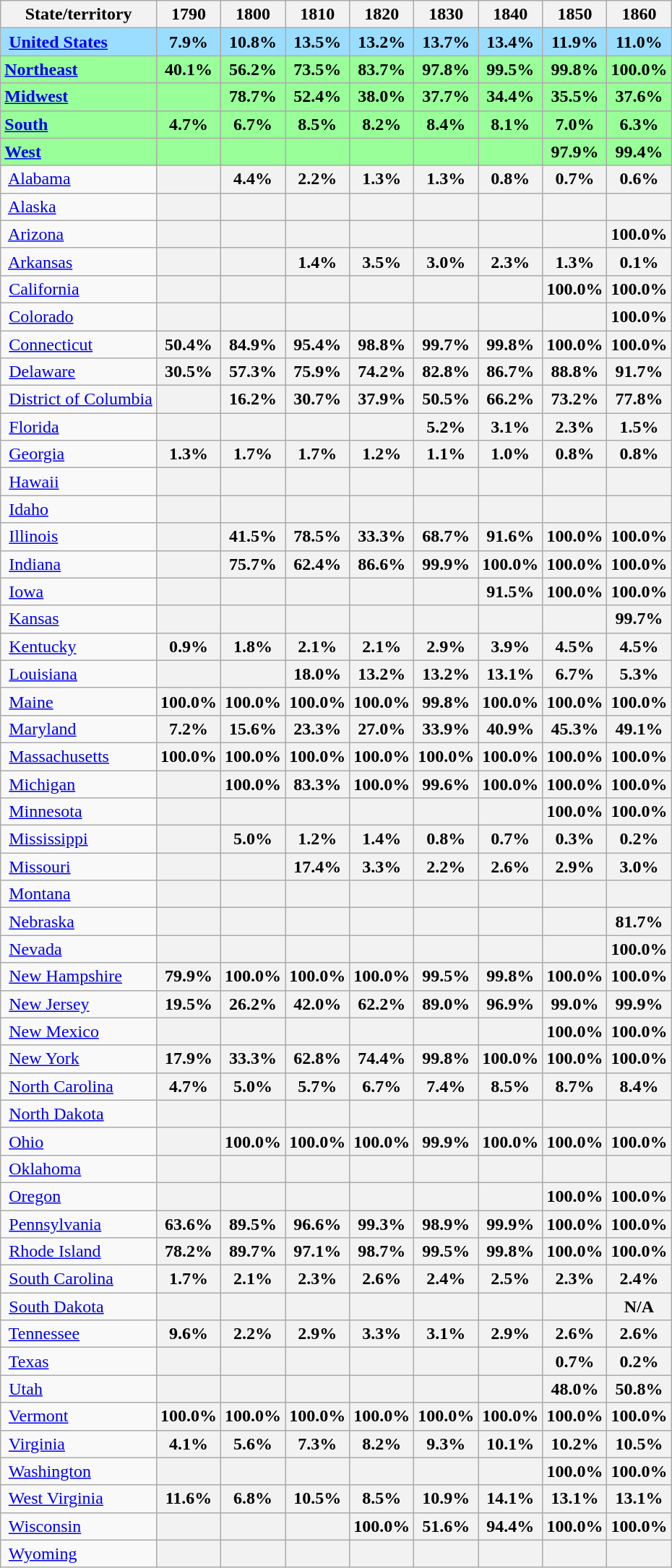<table class="wikitable sortable">
<tr>
<th>State/territory</th>
<th>1790</th>
<th>1800</th>
<th>1810</th>
<th>1820</th>
<th>1830</th>
<th>1840</th>
<th>1850</th>
<th>1860</th>
</tr>
<tr>
<td style="background:#9bddff;"><strong> <a href='#'>United States</a></strong></td>
<th style="background:#9bddff;">7.9%</th>
<th style="background:#9bddff;">10.8%</th>
<th style="background:#9bddff;">13.5%</th>
<th style="background:#9bddff;">13.2%</th>
<th style="background:#9bddff;">13.7%</th>
<th style="background:#9bddff;">13.4%</th>
<th style="background:#9bddff;">11.9%</th>
<th style="background:#9bddff;">11.0%</th>
</tr>
<tr>
<td style="background:#9f9;"><strong><a href='#'>Northeast</a></strong></td>
<th style="background:#9f9;">40.1%</th>
<th style="background:#9f9;">56.2%</th>
<th style="background:#9f9;">73.5%</th>
<th style="background:#9f9;">83.7%</th>
<th style="background:#9f9;">97.8%</th>
<th style="background:#9f9;">99.5%</th>
<th style="background:#9f9;">99.8%</th>
<th style="background:#9f9;">100.0%</th>
</tr>
<tr>
<td style="background:#9f9;"><strong><a href='#'>Midwest</a></strong></td>
<th style="background:#9f9;"></th>
<th style="background:#9f9;">78.7%</th>
<th style="background:#9f9;">52.4%</th>
<th style="background:#9f9;">38.0%</th>
<th style="background:#9f9;">37.7%</th>
<th style="background:#9f9;">34.4%</th>
<th style="background:#9f9;">35.5%</th>
<th style="background:#9f9;">37.6%</th>
</tr>
<tr>
<td style="background:#9f9;"><strong><a href='#'>South</a></strong></td>
<th style="background:#9f9;">4.7%</th>
<th style="background:#9f9;">6.7%</th>
<th style="background:#9f9;">8.5%</th>
<th style="background:#9f9;">8.2%</th>
<th style="background:#9f9;">8.4%</th>
<th style="background:#9f9;">8.1%</th>
<th style="background:#9f9;">7.0%</th>
<th style="background:#9f9;">6.3%</th>
</tr>
<tr>
<td style="background:#9f9;"><strong><a href='#'>West</a></strong></td>
<th style="background:#9f9;"></th>
<th style="background:#9f9;"></th>
<th style="background:#9f9;"></th>
<th style="background:#9f9;"></th>
<th style="background:#9f9;"></th>
<th style="background:#9f9;"></th>
<th style="background:#9f9;">97.9%</th>
<th style="background:#9f9;">99.4%</th>
</tr>
<tr>
<td> <a href='#'>Alabama</a></td>
<th></th>
<th>4.4%</th>
<th>2.2%</th>
<th>1.3%</th>
<th>1.3%</th>
<th>0.8%</th>
<th>0.7%</th>
<th>0.6%</th>
</tr>
<tr>
<td> <a href='#'>Alaska</a></td>
<th></th>
<th></th>
<th></th>
<th></th>
<th></th>
<th></th>
<th></th>
<th></th>
</tr>
<tr>
<td> <a href='#'>Arizona</a></td>
<th></th>
<th></th>
<th></th>
<th></th>
<th></th>
<th></th>
<th></th>
<th>100.0%</th>
</tr>
<tr>
<td> <a href='#'>Arkansas</a></td>
<th></th>
<th></th>
<th>1.4%</th>
<th>3.5%</th>
<th>3.0%</th>
<th>2.3%</th>
<th>1.3%</th>
<th>0.1%</th>
</tr>
<tr>
<td> <a href='#'>California</a></td>
<th></th>
<th></th>
<th></th>
<th></th>
<th></th>
<th></th>
<th>100.0%</th>
<th>100.0%</th>
</tr>
<tr>
<td> <a href='#'>Colorado</a></td>
<th></th>
<th></th>
<th></th>
<th></th>
<th></th>
<th></th>
<th></th>
<th>100.0%</th>
</tr>
<tr>
<td> <a href='#'>Connecticut</a></td>
<th>50.4%</th>
<th>84.9%</th>
<th>95.4%</th>
<th>98.8%</th>
<th>99.7%</th>
<th>99.8%</th>
<th>100.0%</th>
<th>100.0%</th>
</tr>
<tr>
<td> <a href='#'>Delaware</a></td>
<th>30.5%</th>
<th>57.3%</th>
<th>75.9%</th>
<th>74.2%</th>
<th>82.8%</th>
<th>86.7%</th>
<th>88.8%</th>
<th>91.7%</th>
</tr>
<tr>
<td> <a href='#'>District of Columbia</a></td>
<th></th>
<th>16.2%</th>
<th>30.7%</th>
<th>37.9%</th>
<th>50.5%</th>
<th>66.2%</th>
<th>73.2%</th>
<th>77.8%</th>
</tr>
<tr>
<td> <a href='#'>Florida</a></td>
<th></th>
<th></th>
<th></th>
<th></th>
<th>5.2%</th>
<th>3.1%</th>
<th>2.3%</th>
<th>1.5%</th>
</tr>
<tr>
<td> <a href='#'>Georgia</a></td>
<th>1.3%</th>
<th>1.7%</th>
<th>1.7%</th>
<th>1.2%</th>
<th>1.1%</th>
<th>1.0%</th>
<th>0.8%</th>
<th>0.8%</th>
</tr>
<tr>
<td> <a href='#'>Hawaii</a></td>
<th></th>
<th></th>
<th></th>
<th></th>
<th></th>
<th></th>
<th></th>
<th></th>
</tr>
<tr>
<td> <a href='#'>Idaho</a></td>
<th></th>
<th></th>
<th></th>
<th></th>
<th></th>
<th></th>
<th></th>
<th></th>
</tr>
<tr>
<td> <a href='#'>Illinois</a></td>
<th></th>
<th>41.5%</th>
<th>78.5%</th>
<th>33.3%</th>
<th>68.7%</th>
<th>91.6%</th>
<th>100.0%</th>
<th>100.0%</th>
</tr>
<tr>
<td> <a href='#'>Indiana</a></td>
<th></th>
<th>75.7%</th>
<th>62.4%</th>
<th>86.6%</th>
<th>99.9%</th>
<th>100.0%</th>
<th>100.0%</th>
<th>100.0%</th>
</tr>
<tr>
<td> <a href='#'>Iowa</a></td>
<th></th>
<th></th>
<th></th>
<th></th>
<th></th>
<th>91.5%</th>
<th>100.0%</th>
<th>100.0%</th>
</tr>
<tr>
<td> <a href='#'>Kansas</a></td>
<th></th>
<th></th>
<th></th>
<th></th>
<th></th>
<th></th>
<th></th>
<th>99.7%</th>
</tr>
<tr>
<td> <a href='#'>Kentucky</a></td>
<th>0.9%</th>
<th>1.8%</th>
<th>2.1%</th>
<th>2.1%</th>
<th>2.9%</th>
<th>3.9%</th>
<th>4.5%</th>
<th>4.5%</th>
</tr>
<tr>
<td> <a href='#'>Louisiana</a></td>
<th></th>
<th></th>
<th>18.0%</th>
<th>13.2%</th>
<th>13.2%</th>
<th>13.1%</th>
<th>6.7%</th>
<th>5.3%</th>
</tr>
<tr>
<td> <a href='#'>Maine</a></td>
<th>100.0%</th>
<th>100.0%</th>
<th>100.0%</th>
<th>100.0%</th>
<th>99.8%</th>
<th>100.0%</th>
<th>100.0%</th>
<th>100.0%</th>
</tr>
<tr>
<td> <a href='#'>Maryland</a></td>
<th>7.2%</th>
<th>15.6%</th>
<th>23.3%</th>
<th>27.0%</th>
<th>33.9%</th>
<th>40.9%</th>
<th>45.3%</th>
<th>49.1%</th>
</tr>
<tr>
<td> <a href='#'>Massachusetts</a></td>
<th>100.0%</th>
<th>100.0%</th>
<th>100.0%</th>
<th>100.0%</th>
<th>100.0%</th>
<th>100.0%</th>
<th>100.0%</th>
<th>100.0%</th>
</tr>
<tr>
<td> <a href='#'>Michigan</a></td>
<th></th>
<th>100.0%</th>
<th>83.3%</th>
<th>100.0%</th>
<th>99.6%</th>
<th>100.0%</th>
<th>100.0%</th>
<th>100.0%</th>
</tr>
<tr>
<td> <a href='#'>Minnesota</a></td>
<th></th>
<th></th>
<th></th>
<th></th>
<th></th>
<th></th>
<th>100.0%</th>
<th>100.0%</th>
</tr>
<tr>
<td> <a href='#'>Mississippi</a></td>
<th></th>
<th>5.0%</th>
<th>1.2%</th>
<th>1.4%</th>
<th>0.8%</th>
<th>0.7%</th>
<th>0.3%</th>
<th>0.2%</th>
</tr>
<tr>
<td> <a href='#'>Missouri</a></td>
<th></th>
<th></th>
<th>17.4%</th>
<th>3.3%</th>
<th>2.2%</th>
<th>2.6%</th>
<th>2.9%</th>
<th>3.0%</th>
</tr>
<tr>
<td> <a href='#'>Montana</a></td>
<th></th>
<th></th>
<th></th>
<th></th>
<th></th>
<th></th>
<th></th>
<th></th>
</tr>
<tr>
<td> <a href='#'>Nebraska</a></td>
<th></th>
<th></th>
<th></th>
<th></th>
<th></th>
<th></th>
<th></th>
<th>81.7%</th>
</tr>
<tr>
<td> <a href='#'>Nevada</a></td>
<th></th>
<th></th>
<th></th>
<th></th>
<th></th>
<th></th>
<th></th>
<th>100.0%</th>
</tr>
<tr>
<td> <a href='#'>New Hampshire</a></td>
<th>79.9%</th>
<th>100.0%</th>
<th>100.0%</th>
<th>100.0%</th>
<th>99.5%</th>
<th>99.8%</th>
<th>100.0%</th>
<th>100.0%</th>
</tr>
<tr>
<td> <a href='#'>New Jersey</a></td>
<th>19.5%</th>
<th>26.2%</th>
<th>42.0%</th>
<th>62.2%</th>
<th>89.0%</th>
<th>96.9%</th>
<th>99.0%</th>
<th>99.9%</th>
</tr>
<tr>
<td> <a href='#'>New Mexico</a></td>
<th></th>
<th></th>
<th></th>
<th></th>
<th></th>
<th></th>
<th>100.0%</th>
<th>100.0%</th>
</tr>
<tr>
<td> <a href='#'>New York</a></td>
<th>17.9%</th>
<th>33.3%</th>
<th>62.8%</th>
<th>74.4%</th>
<th>99.8%</th>
<th>100.0%</th>
<th>100.0%</th>
<th>100.0%</th>
</tr>
<tr>
<td> <a href='#'>North Carolina</a></td>
<th>4.7%</th>
<th>5.0%</th>
<th>5.7%</th>
<th>6.7%</th>
<th>7.4%</th>
<th>8.5%</th>
<th>8.7%</th>
<th>8.4%</th>
</tr>
<tr>
<td> <a href='#'>North Dakota</a></td>
<th></th>
<th></th>
<th></th>
<th></th>
<th></th>
<th></th>
<th></th>
<th></th>
</tr>
<tr>
<td> <a href='#'>Ohio</a></td>
<th></th>
<th>100.0%</th>
<th>100.0%</th>
<th>100.0%</th>
<th>99.9%</th>
<th>100.0%</th>
<th>100.0%</th>
<th>100.0%</th>
</tr>
<tr>
<td> <a href='#'>Oklahoma</a></td>
<th></th>
<th></th>
<th></th>
<th></th>
<th></th>
<th></th>
<th></th>
<th></th>
</tr>
<tr>
<td> <a href='#'>Oregon</a></td>
<th></th>
<th></th>
<th></th>
<th></th>
<th></th>
<th></th>
<th>100.0%</th>
<th>100.0%</th>
</tr>
<tr>
<td> <a href='#'>Pennsylvania</a></td>
<th>63.6%</th>
<th>89.5%</th>
<th>96.6%</th>
<th>99.3%</th>
<th>98.9%</th>
<th>99.9%</th>
<th>100.0%</th>
<th>100.0%</th>
</tr>
<tr>
<td> <a href='#'>Rhode Island</a></td>
<th>78.2%</th>
<th>89.7%</th>
<th>97.1%</th>
<th>98.7%</th>
<th>99.5%</th>
<th>99.8%</th>
<th>100.0%</th>
<th>100.0%</th>
</tr>
<tr>
<td> <a href='#'>South Carolina</a></td>
<th>1.7%</th>
<th>2.1%</th>
<th>2.3%</th>
<th>2.6%</th>
<th>2.4%</th>
<th>2.5%</th>
<th>2.3%</th>
<th>2.4%</th>
</tr>
<tr>
<td> <a href='#'>South Dakota</a></td>
<th></th>
<th></th>
<th></th>
<th></th>
<th></th>
<th></th>
<th></th>
<th>N/A</th>
</tr>
<tr>
<td> <a href='#'>Tennessee</a></td>
<th>9.6%</th>
<th>2.2%</th>
<th>2.9%</th>
<th>3.3%</th>
<th>3.1%</th>
<th>2.9%</th>
<th>2.6%</th>
<th>2.6%</th>
</tr>
<tr>
<td> <a href='#'>Texas</a></td>
<th></th>
<th></th>
<th></th>
<th></th>
<th></th>
<th></th>
<th>0.7%</th>
<th>0.2%</th>
</tr>
<tr>
<td> <a href='#'>Utah</a></td>
<th></th>
<th></th>
<th></th>
<th></th>
<th></th>
<th></th>
<th>48.0%</th>
<th>50.8%</th>
</tr>
<tr>
<td> <a href='#'>Vermont</a></td>
<th>100.0%</th>
<th>100.0%</th>
<th>100.0%</th>
<th>100.0%</th>
<th>100.0%</th>
<th>100.0%</th>
<th>100.0%</th>
<th>100.0%</th>
</tr>
<tr>
<td> <a href='#'>Virginia</a></td>
<th>4.1%</th>
<th>5.6%</th>
<th>7.3%</th>
<th>8.2%</th>
<th>9.3%</th>
<th>10.1%</th>
<th>10.2%</th>
<th>10.5%</th>
</tr>
<tr>
<td> <a href='#'>Washington</a></td>
<th></th>
<th></th>
<th></th>
<th></th>
<th></th>
<th></th>
<th>100.0%</th>
<th>100.0%</th>
</tr>
<tr>
<td> <a href='#'>West Virginia</a></td>
<th>11.6%</th>
<th>6.8%</th>
<th>10.5%</th>
<th>8.5%</th>
<th>10.9%</th>
<th>14.1%</th>
<th>13.1%</th>
<th>13.1%</th>
</tr>
<tr>
<td> <a href='#'>Wisconsin</a></td>
<th></th>
<th></th>
<th></th>
<th>100.0%</th>
<th>51.6%</th>
<th>94.4%</th>
<th>100.0%</th>
<th>100.0%</th>
</tr>
<tr>
<td> <a href='#'>Wyoming</a></td>
<th></th>
<th></th>
<th></th>
<th></th>
<th></th>
<th></th>
<th></th>
<th></th>
</tr>
</table>
